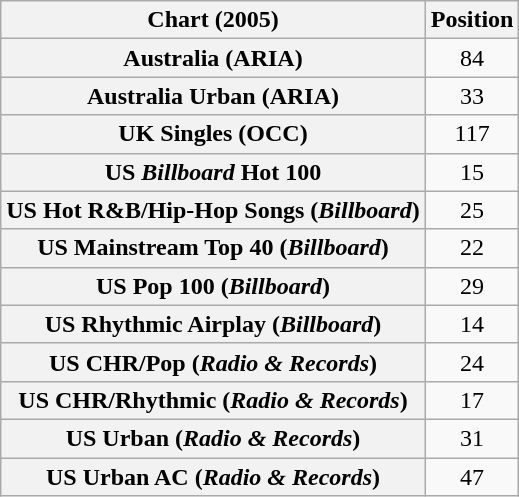<table class="wikitable sortable plainrowheaders" style="text-align:center">
<tr>
<th>Chart (2005)</th>
<th>Position</th>
</tr>
<tr>
<th scope="row">Australia (ARIA)</th>
<td>84</td>
</tr>
<tr>
<th scope="row">Australia Urban (ARIA)</th>
<td>33</td>
</tr>
<tr>
<th scope="row">UK Singles (OCC)<br></th>
<td>117</td>
</tr>
<tr>
<th scope="row">US <em>Billboard</em> Hot 100</th>
<td>15</td>
</tr>
<tr>
<th scope="row">US Hot R&B/Hip-Hop Songs (<em>Billboard</em>)</th>
<td>25</td>
</tr>
<tr>
<th scope="row">US Mainstream Top 40 (<em>Billboard</em>)</th>
<td>22</td>
</tr>
<tr>
<th scope="row">US Pop 100 (<em>Billboard</em>)</th>
<td>29</td>
</tr>
<tr>
<th scope="row">US Rhythmic Airplay (<em>Billboard</em>)</th>
<td>14</td>
</tr>
<tr>
<th scope="row">US CHR/Pop (<em>Radio & Records</em>)</th>
<td>24</td>
</tr>
<tr>
<th scope="row">US CHR/Rhythmic (<em>Radio & Records</em>)</th>
<td>17</td>
</tr>
<tr>
<th scope="row">US Urban (<em>Radio & Records</em>)</th>
<td>31</td>
</tr>
<tr>
<th scope="row">US Urban AC (<em>Radio & Records</em>)</th>
<td>47</td>
</tr>
</table>
